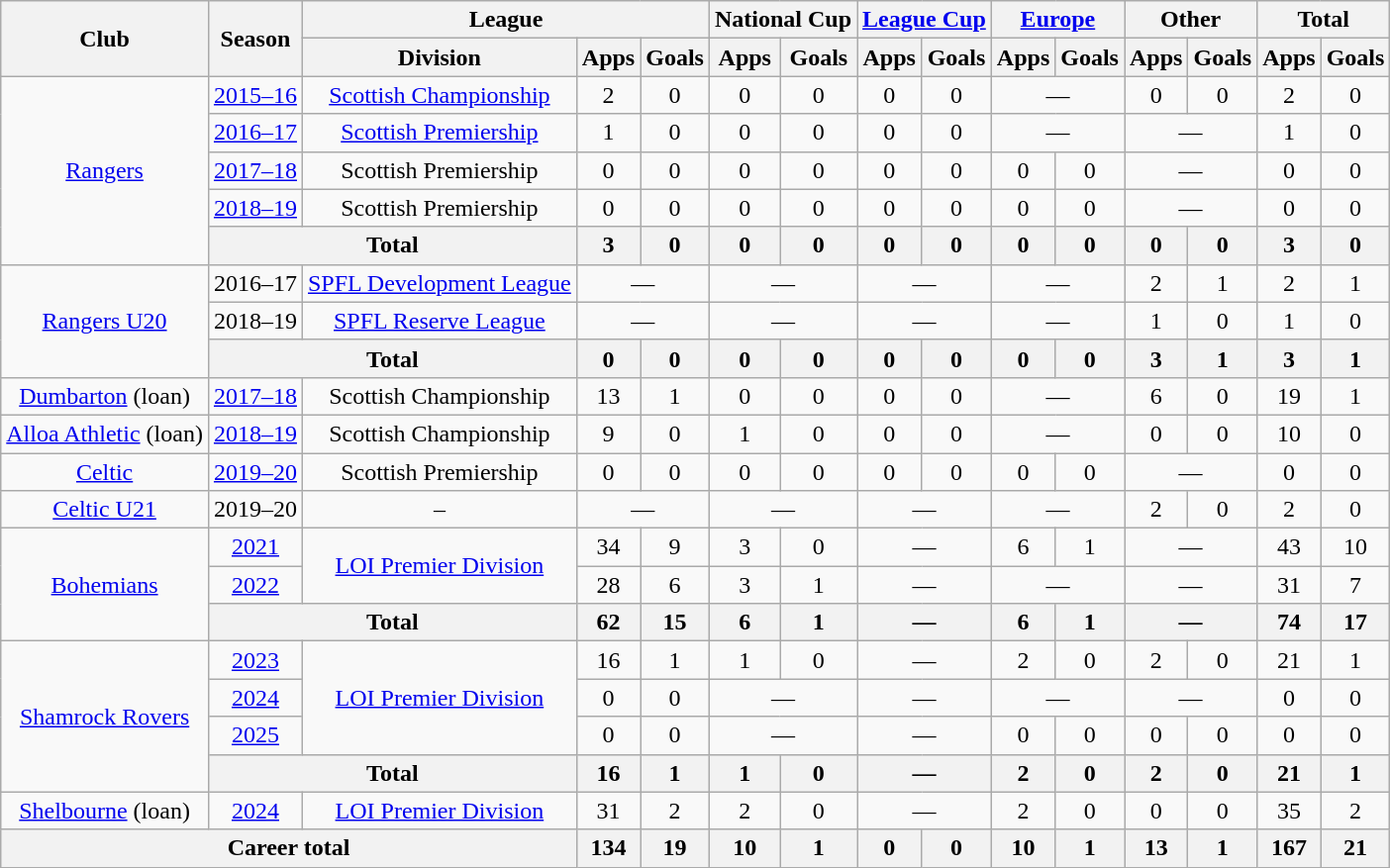<table class="wikitable" style="text-align:center">
<tr>
<th rowspan="2">Club</th>
<th rowspan="2">Season</th>
<th colspan="3">League</th>
<th colspan="2">National Cup</th>
<th colspan="2"><a href='#'>League Cup</a></th>
<th colspan="2"><a href='#'>Europe</a></th>
<th colspan="2">Other</th>
<th colspan="2">Total</th>
</tr>
<tr>
<th>Division</th>
<th>Apps</th>
<th>Goals</th>
<th>Apps</th>
<th>Goals</th>
<th>Apps</th>
<th>Goals</th>
<th>Apps</th>
<th>Goals</th>
<th>Apps</th>
<th>Goals</th>
<th>Apps</th>
<th>Goals</th>
</tr>
<tr>
<td rowspan="5"><a href='#'>Rangers</a></td>
<td><a href='#'>2015–16</a></td>
<td><a href='#'>Scottish Championship</a></td>
<td>2</td>
<td>0</td>
<td>0</td>
<td>0</td>
<td>0</td>
<td>0</td>
<td colspan="2">—</td>
<td>0</td>
<td>0</td>
<td>2</td>
<td>0</td>
</tr>
<tr>
<td><a href='#'>2016–17</a></td>
<td><a href='#'>Scottish Premiership</a></td>
<td>1</td>
<td>0</td>
<td>0</td>
<td>0</td>
<td>0</td>
<td>0</td>
<td colspan="2">—</td>
<td colspan="2">—</td>
<td>1</td>
<td>0</td>
</tr>
<tr>
<td><a href='#'>2017–18</a></td>
<td>Scottish Premiership</td>
<td>0</td>
<td>0</td>
<td>0</td>
<td>0</td>
<td>0</td>
<td>0</td>
<td>0</td>
<td>0</td>
<td colspan="2">—</td>
<td>0</td>
<td>0</td>
</tr>
<tr>
<td><a href='#'>2018–19</a></td>
<td>Scottish Premiership</td>
<td>0</td>
<td>0</td>
<td>0</td>
<td>0</td>
<td>0</td>
<td>0</td>
<td>0</td>
<td>0</td>
<td colspan="2">—</td>
<td>0</td>
<td>0</td>
</tr>
<tr>
<th colspan="2">Total</th>
<th>3</th>
<th>0</th>
<th>0</th>
<th>0</th>
<th>0</th>
<th>0</th>
<th>0</th>
<th>0</th>
<th>0</th>
<th>0</th>
<th>3</th>
<th>0</th>
</tr>
<tr>
<td rowspan="3"><a href='#'>Rangers U20</a></td>
<td>2016–17</td>
<td><a href='#'>SPFL Development League</a></td>
<td colspan="2">—</td>
<td colspan="2">—</td>
<td colspan="2">—</td>
<td colspan="2">—</td>
<td>2</td>
<td>1</td>
<td>2</td>
<td>1</td>
</tr>
<tr>
<td>2018–19</td>
<td><a href='#'>SPFL Reserve League</a></td>
<td colspan="2">—</td>
<td colspan="2">—</td>
<td colspan="2">—</td>
<td colspan="2">—</td>
<td>1</td>
<td>0</td>
<td>1</td>
<td>0</td>
</tr>
<tr>
<th colspan="2">Total</th>
<th>0</th>
<th>0</th>
<th>0</th>
<th>0</th>
<th>0</th>
<th>0</th>
<th>0</th>
<th>0</th>
<th>3</th>
<th>1</th>
<th>3</th>
<th>1</th>
</tr>
<tr>
<td><a href='#'>Dumbarton</a> (loan)</td>
<td><a href='#'>2017–18</a></td>
<td>Scottish Championship</td>
<td>13</td>
<td>1</td>
<td>0</td>
<td>0</td>
<td>0</td>
<td>0</td>
<td colspan="2">—</td>
<td>6</td>
<td>0</td>
<td>19</td>
<td>1</td>
</tr>
<tr>
<td><a href='#'>Alloa Athletic</a> (loan)</td>
<td><a href='#'>2018–19</a></td>
<td>Scottish Championship</td>
<td>9</td>
<td>0</td>
<td>1</td>
<td>0</td>
<td>0</td>
<td>0</td>
<td colspan="2">—</td>
<td>0</td>
<td>0</td>
<td>10</td>
<td>0</td>
</tr>
<tr>
<td><a href='#'>Celtic</a></td>
<td><a href='#'>2019–20</a></td>
<td>Scottish Premiership</td>
<td>0</td>
<td>0</td>
<td>0</td>
<td>0</td>
<td>0</td>
<td>0</td>
<td>0</td>
<td>0</td>
<td colspan="2">—</td>
<td>0</td>
<td>0</td>
</tr>
<tr>
<td><a href='#'>Celtic U21</a></td>
<td>2019–20</td>
<td>–</td>
<td colspan="2">—</td>
<td colspan="2">—</td>
<td colspan="2">—</td>
<td colspan="2">—</td>
<td>2</td>
<td>0</td>
<td>2</td>
<td>0</td>
</tr>
<tr>
<td rowspan="3"><a href='#'>Bohemians</a></td>
<td><a href='#'>2021</a></td>
<td rowspan="2"><a href='#'>LOI Premier Division</a></td>
<td>34</td>
<td>9</td>
<td>3</td>
<td>0</td>
<td colspan="2">—</td>
<td>6</td>
<td>1</td>
<td colspan="2">—</td>
<td>43</td>
<td>10</td>
</tr>
<tr>
<td><a href='#'>2022</a></td>
<td>28</td>
<td>6</td>
<td>3</td>
<td>1</td>
<td colspan="2">—</td>
<td colspan="2">—</td>
<td colspan="2">—</td>
<td>31</td>
<td>7</td>
</tr>
<tr>
<th colspan="2">Total</th>
<th>62</th>
<th>15</th>
<th>6</th>
<th>1</th>
<th colspan="2">—</th>
<th>6</th>
<th>1</th>
<th colspan="2">—</th>
<th>74</th>
<th>17</th>
</tr>
<tr>
<td rowspan="4"><a href='#'>Shamrock Rovers</a></td>
<td><a href='#'>2023</a></td>
<td rowspan="3"><a href='#'>LOI Premier Division</a></td>
<td>16</td>
<td>1</td>
<td>1</td>
<td>0</td>
<td colspan="2">—</td>
<td>2</td>
<td>0</td>
<td>2</td>
<td>0</td>
<td>21</td>
<td>1</td>
</tr>
<tr>
<td><a href='#'>2024</a></td>
<td>0</td>
<td>0</td>
<td colspan="2">—</td>
<td colspan="2">—</td>
<td colspan="2">—</td>
<td colspan="2">—</td>
<td>0</td>
<td>0</td>
</tr>
<tr>
<td><a href='#'>2025</a></td>
<td>0</td>
<td>0</td>
<td colspan="2">—</td>
<td colspan="2">—</td>
<td>0</td>
<td>0</td>
<td>0</td>
<td>0</td>
<td>0</td>
<td>0</td>
</tr>
<tr>
<th colspan="2">Total</th>
<th>16</th>
<th>1</th>
<th>1</th>
<th>0</th>
<th colspan="2">—</th>
<th>2</th>
<th>0</th>
<th>2</th>
<th>0</th>
<th>21</th>
<th>1</th>
</tr>
<tr>
<td><a href='#'>Shelbourne</a> (loan)</td>
<td><a href='#'>2024</a></td>
<td><a href='#'>LOI Premier Division</a></td>
<td>31</td>
<td>2</td>
<td>2</td>
<td>0</td>
<td colspan="2">—</td>
<td>2</td>
<td>0</td>
<td>0</td>
<td>0</td>
<td>35</td>
<td>2</td>
</tr>
<tr>
<th colspan="3">Career total</th>
<th>134</th>
<th>19</th>
<th>10</th>
<th>1</th>
<th>0</th>
<th>0</th>
<th>10</th>
<th>1</th>
<th>13</th>
<th>1</th>
<th>167</th>
<th>21</th>
</tr>
</table>
